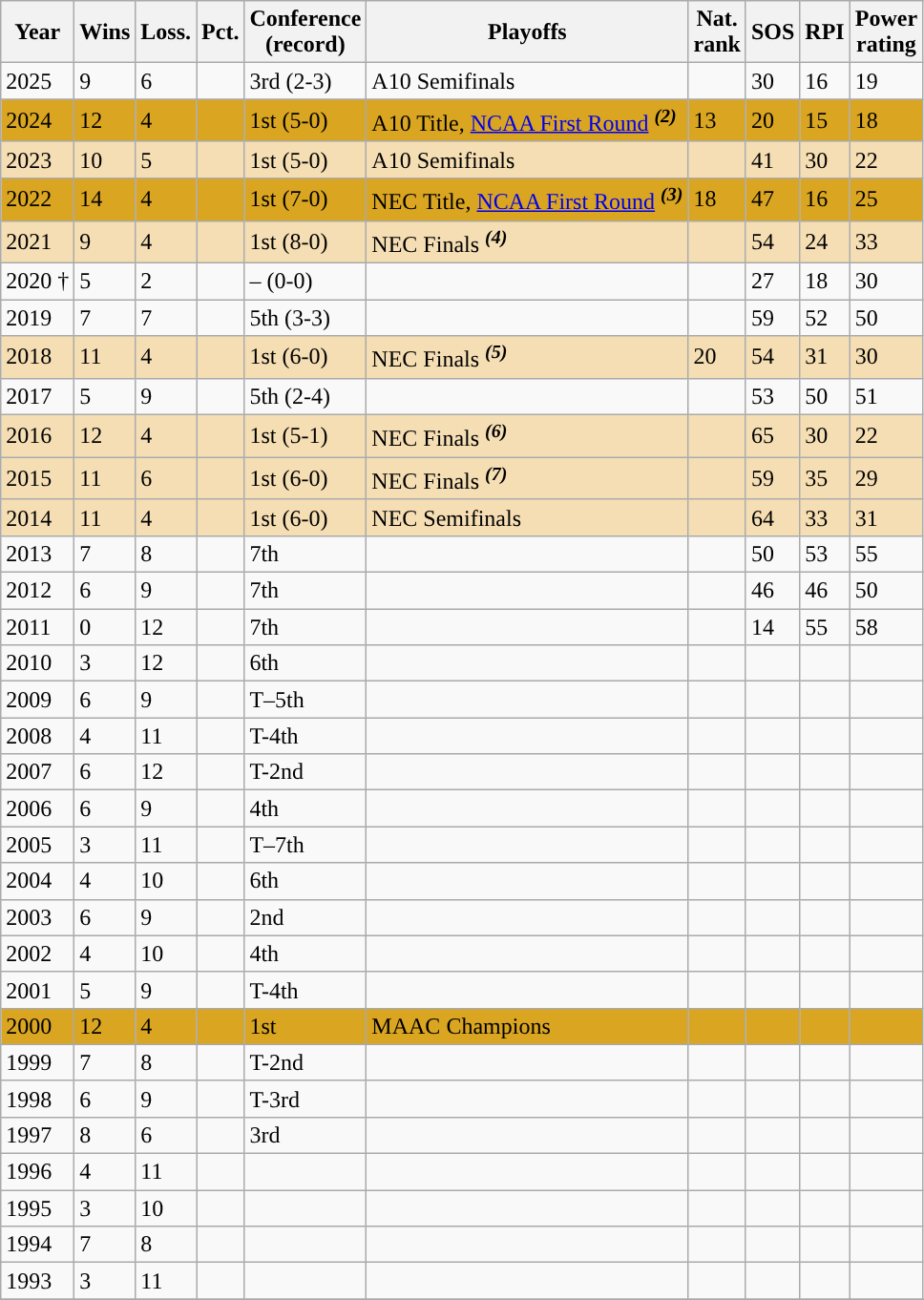<table class="wikitable"; style= "text-align: ">
<tr>
<th width=x>Year</th>
<th width=x>Wins</th>
<th width=x>Loss.</th>
<th width=x>Pct.</th>
<th width=x>Conference<br>(record)</th>
<th width=x>Playoffs</th>
<th width=x>Nat.<br>rank</th>
<th width=x>SOS</th>
<th width=x>RPI</th>
<th width=x>Power<br>rating</th>
</tr>
<tr bgcolor=>
<td>2025</td>
<td>9</td>
<td>6</td>
<td></td>
<td>3rd (2-3)</td>
<td>A10 Semifinals</td>
<td></td>
<td>30</td>
<td>16</td>
<td>19</td>
</tr>
<tr bgcolor="#DAA520">
<td>2024</td>
<td>12</td>
<td>4</td>
<td></td>
<td>1st (5-0)</td>
<td>A10 Title, <a href='#'>NCAA First Round</a> <sup><strong><em>(2)</em></strong></sup></td>
<td>13</td>
<td>20</td>
<td>15</td>
<td>18</td>
</tr>
<tr bgcolor="#F5DEB3">
<td>2023</td>
<td>10</td>
<td>5</td>
<td></td>
<td>1st (5-0)</td>
<td>A10 Semifinals</td>
<td></td>
<td>41</td>
<td>30</td>
<td>22</td>
</tr>
<tr bgcolor="#DAA520">
<td>2022</td>
<td>14</td>
<td>4</td>
<td></td>
<td>1st (7-0)</td>
<td>NEC Title, <a href='#'>NCAA First Round</a> <sup><strong><em>(3)</em></strong></sup></td>
<td>18</td>
<td>47</td>
<td>16</td>
<td>25</td>
</tr>
<tr bgcolor="#F5DEB3">
<td>2021</td>
<td>9</td>
<td>4</td>
<td></td>
<td>1st (8-0)</td>
<td>NEC Finals <sup><strong><em>(4)</em></strong></sup></td>
<td></td>
<td>54</td>
<td>24</td>
<td>33</td>
</tr>
<tr>
<td>2020 †</td>
<td>5</td>
<td>2</td>
<td></td>
<td>– (0-0)</td>
<td></td>
<td></td>
<td>27</td>
<td>18</td>
<td>30</td>
</tr>
<tr>
<td>2019</td>
<td>7</td>
<td>7</td>
<td></td>
<td>5th (3-3)</td>
<td></td>
<td></td>
<td>59</td>
<td>52</td>
<td>50</td>
</tr>
<tr bgcolor="#F5DEB3">
<td>2018</td>
<td>11</td>
<td>4</td>
<td></td>
<td>1st (6-0)</td>
<td>NEC Finals <sup><strong><em>(5)</em></strong></sup></td>
<td>20</td>
<td>54</td>
<td>31</td>
<td>30</td>
</tr>
<tr>
<td>2017</td>
<td>5</td>
<td>9</td>
<td></td>
<td>5th (2-4)</td>
<td></td>
<td></td>
<td>53</td>
<td>50</td>
<td>51</td>
</tr>
<tr bgcolor="#F5DEB3">
<td>2016</td>
<td>12</td>
<td>4</td>
<td></td>
<td>1st (5-1)</td>
<td>NEC Finals <sup><strong><em>(6)</em></strong></sup></td>
<td></td>
<td>65</td>
<td>30</td>
<td>22</td>
</tr>
<tr bgcolor="#F5DEB3">
<td>2015</td>
<td>11</td>
<td>6</td>
<td></td>
<td>1st (6-0)</td>
<td>NEC Finals <sup><strong><em>(7)</em></strong></sup></td>
<td></td>
<td>59</td>
<td>35</td>
<td>29</td>
</tr>
<tr bgcolor="#F5DEB3">
<td>2014</td>
<td>11</td>
<td>4</td>
<td></td>
<td>1st (6-0)</td>
<td>NEC Semifinals</td>
<td></td>
<td>64</td>
<td>33</td>
<td>31</td>
</tr>
<tr>
<td>2013</td>
<td>7</td>
<td>8</td>
<td></td>
<td>7th</td>
<td></td>
<td></td>
<td>50</td>
<td>53</td>
<td>55</td>
</tr>
<tr>
<td>2012</td>
<td>6</td>
<td>9</td>
<td></td>
<td>7th</td>
<td></td>
<td></td>
<td>46</td>
<td>46</td>
<td>50</td>
</tr>
<tr>
<td>2011</td>
<td>0</td>
<td>12</td>
<td></td>
<td>7th</td>
<td></td>
<td></td>
<td>14</td>
<td>55</td>
<td>58</td>
</tr>
<tr>
<td>2010</td>
<td>3</td>
<td>12</td>
<td></td>
<td>6th</td>
<td></td>
<td></td>
<td></td>
<td></td>
<td></td>
</tr>
<tr>
<td>2009</td>
<td>6</td>
<td>9</td>
<td></td>
<td>T–5th</td>
<td></td>
<td></td>
<td></td>
<td></td>
<td></td>
</tr>
<tr>
<td>2008</td>
<td>4</td>
<td>11</td>
<td></td>
<td>T-4th</td>
<td></td>
<td></td>
<td></td>
<td></td>
<td></td>
</tr>
<tr>
<td>2007</td>
<td>6</td>
<td>12</td>
<td></td>
<td>T-2nd</td>
<td></td>
<td></td>
<td></td>
<td></td>
<td></td>
</tr>
<tr>
<td>2006</td>
<td>6</td>
<td>9</td>
<td></td>
<td>4th</td>
<td></td>
<td></td>
<td></td>
<td></td>
<td></td>
</tr>
<tr>
<td>2005</td>
<td>3</td>
<td>11</td>
<td></td>
<td>T–7th</td>
<td></td>
<td></td>
<td></td>
<td></td>
<td></td>
</tr>
<tr>
<td>2004</td>
<td>4</td>
<td>10</td>
<td></td>
<td>6th</td>
<td></td>
<td></td>
<td></td>
<td></td>
<td></td>
</tr>
<tr>
<td>2003</td>
<td>6</td>
<td>9</td>
<td></td>
<td>2nd</td>
<td></td>
<td></td>
<td></td>
<td></td>
<td></td>
</tr>
<tr>
<td>2002</td>
<td>4</td>
<td>10</td>
<td></td>
<td>4th</td>
<td></td>
<td></td>
<td></td>
<td></td>
<td></td>
</tr>
<tr>
<td>2001</td>
<td>5</td>
<td>9</td>
<td></td>
<td>T-4th</td>
<td></td>
<td></td>
<td></td>
<td></td>
<td></td>
</tr>
<tr bgcolor="#DAA520">
<td>2000</td>
<td>12</td>
<td>4</td>
<td></td>
<td>1st</td>
<td>MAAC Champions</td>
<td></td>
<td></td>
<td></td>
<td></td>
</tr>
<tr>
<td>1999</td>
<td>7</td>
<td>8</td>
<td></td>
<td>T-2nd</td>
<td></td>
<td></td>
<td></td>
<td></td>
<td></td>
</tr>
<tr>
<td>1998</td>
<td>6</td>
<td>9</td>
<td></td>
<td>T-3rd</td>
<td></td>
<td></td>
<td></td>
<td></td>
<td></td>
</tr>
<tr>
<td>1997</td>
<td>8</td>
<td>6</td>
<td></td>
<td>3rd</td>
<td></td>
<td></td>
<td></td>
<td></td>
<td></td>
</tr>
<tr>
<td>1996</td>
<td>4</td>
<td>11</td>
<td></td>
<td></td>
<td></td>
<td></td>
<td></td>
<td></td>
<td></td>
</tr>
<tr>
<td>1995</td>
<td>3</td>
<td>10</td>
<td></td>
<td></td>
<td></td>
<td></td>
<td></td>
<td></td>
<td></td>
</tr>
<tr>
<td>1994</td>
<td>7</td>
<td>8</td>
<td></td>
<td></td>
<td></td>
<td></td>
<td></td>
<td></td>
<td></td>
</tr>
<tr>
<td>1993</td>
<td>3</td>
<td>11</td>
<td></td>
<td></td>
<td></td>
<td></td>
<td></td>
<td></td>
<td></td>
</tr>
<tr>
</tr>
</table>
